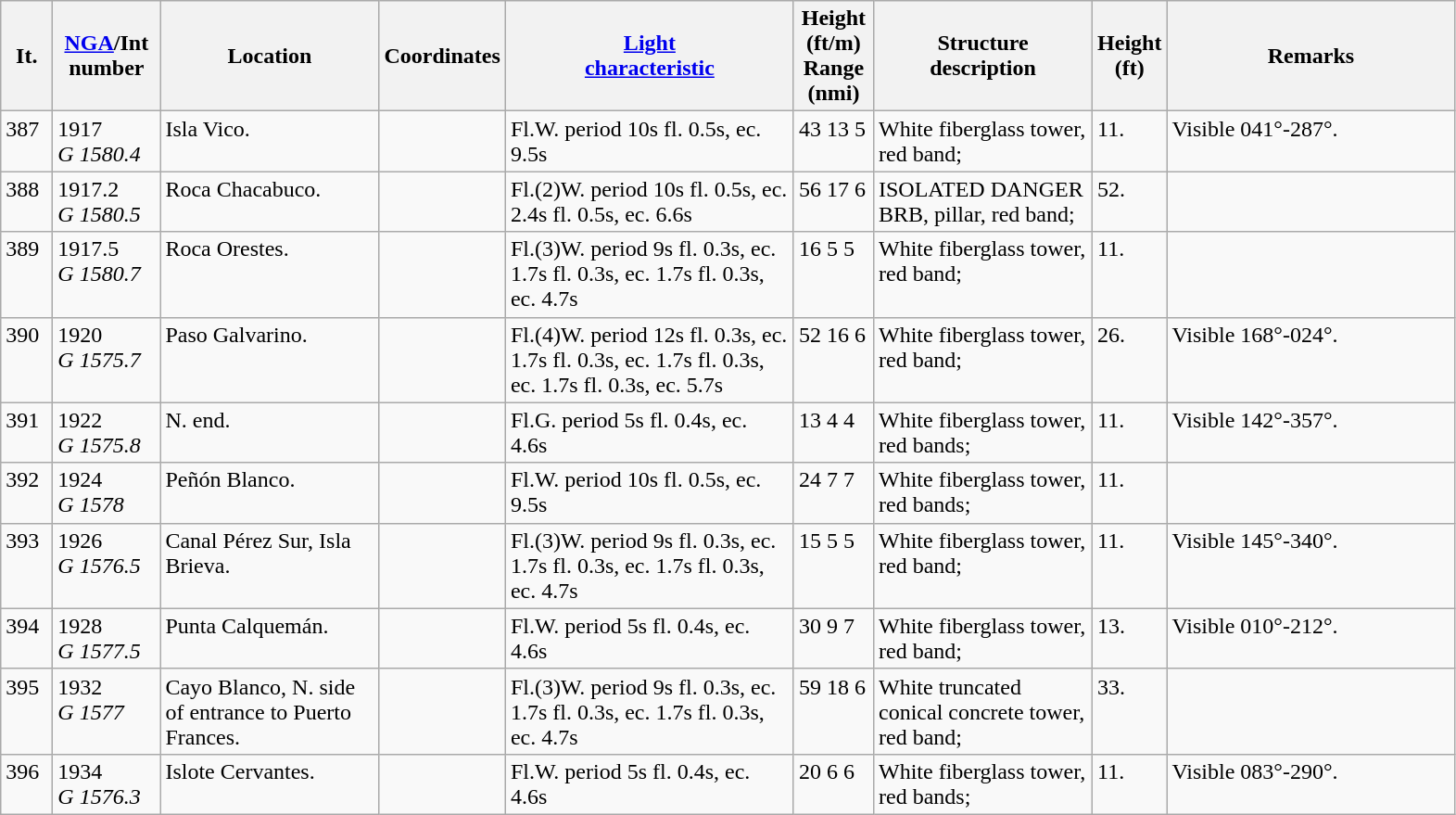<table class="wikitable">
<tr>
<th width="30">It.</th>
<th width="70"><a href='#'>NGA</a>/Int<br>number</th>
<th width="150">Location</th>
<th width="80">Coordinates</th>
<th width="200"><a href='#'>Light<br>characteristic</a></th>
<th width="50">Height (ft/m)<br>Range (nmi)</th>
<th width="150">Structure<br>description</th>
<th width="30">Height (ft)</th>
<th width="200">Remarks</th>
</tr>
<tr valign="top">
<td>387</td>
<td>1917<br><em>G 1580.4</em></td>
<td>Isla Vico.</td>
<td></td>
<td>Fl.W. period 10s fl. 0.5s, ec. 9.5s</td>
<td>43 13 5</td>
<td>White fiberglass tower, red band;</td>
<td>11.</td>
<td>Visible 041°-287°.</td>
</tr>
<tr valign="top">
<td>388</td>
<td>1917.2<br><em>G 1580.5</em></td>
<td>Roca Chacabuco.</td>
<td></td>
<td>Fl.(2)W. period 10s fl. 0.5s, ec. 2.4s fl. 0.5s, ec. 6.6s</td>
<td>56 17 6</td>
<td>ISOLATED  DANGER BRB, pillar, red band;</td>
<td>52.</td>
<td></td>
</tr>
<tr valign="top">
<td>389</td>
<td>1917.5<br><em>G 1580.7</em></td>
<td>Roca Orestes.</td>
<td></td>
<td>Fl.(3)W. period 9s fl. 0.3s, ec. 1.7s fl. 0.3s, ec. 1.7s fl. 0.3s, ec. 4.7s</td>
<td>16 5 5</td>
<td>White fiberglass tower, red band;</td>
<td>11.</td>
<td></td>
</tr>
<tr valign="top">
<td>390</td>
<td>1920<br><em>G 1575.7</em></td>
<td>Paso Galvarino.</td>
<td></td>
<td>Fl.(4)W. period 12s fl. 0.3s, ec. 1.7s fl. 0.3s, ec. 1.7s fl. 0.3s, ec. 1.7s fl. 0.3s, ec. 5.7s</td>
<td>52 16 6</td>
<td>White fiberglass tower, red band;</td>
<td>26.</td>
<td>Visible 168°-024°.</td>
</tr>
<tr valign="top">
<td>391</td>
<td>1922<br><em>G 1575.8</em></td>
<td>N. end.</td>
<td></td>
<td>Fl.G. period 5s fl. 0.4s, ec. 4.6s</td>
<td>13 4 4</td>
<td>White fiberglass tower, red  bands;</td>
<td>11.</td>
<td>Visible 142°-357°.</td>
</tr>
<tr valign="top">
<td>392</td>
<td>1924<br><em>G 1578</em></td>
<td>Peñón Blanco.</td>
<td></td>
<td>Fl.W. period 10s fl. 0.5s, ec. 9.5s</td>
<td>24 7 7</td>
<td>White fiberglass tower, red  bands;</td>
<td>11.</td>
<td></td>
</tr>
<tr valign="top">
<td>393</td>
<td>1926<br><em>G 1576.5</em></td>
<td>Canal Pérez Sur, Isla Brieva.</td>
<td></td>
<td>Fl.(3)W. period 9s fl. 0.3s, ec. 1.7s fl. 0.3s, ec. 1.7s fl. 0.3s, ec. 4.7s</td>
<td>15 5 5</td>
<td>White fiberglass tower, red band;</td>
<td>11.</td>
<td>Visible 145°-340°.</td>
</tr>
<tr valign="top">
<td>394</td>
<td>1928<br><em>G 1577.5</em></td>
<td>Punta Calquemán.</td>
<td></td>
<td>Fl.W. period 5s fl. 0.4s, ec. 4.6s</td>
<td>30 9 7</td>
<td>White fiberglass tower, red band;</td>
<td>13.</td>
<td>Visible 010°-212°.</td>
</tr>
<tr valign="top">
<td>395</td>
<td>1932<br><em>G 1577</em></td>
<td>Cayo Blanco, N. side of  entrance to Puerto Frances.</td>
<td></td>
<td>Fl.(3)W. period 9s fl. 0.3s, ec. 1.7s fl. 0.3s, ec. 1.7s fl. 0.3s, ec. 4.7s</td>
<td>59 18 6</td>
<td>White truncated conical concrete  tower, red band;</td>
<td>33.</td>
<td></td>
</tr>
<tr valign="top">
<td>396</td>
<td>1934<br><em>G 1576.3</em></td>
<td>Islote Cervantes.</td>
<td></td>
<td>Fl.W. period 5s fl. 0.4s, ec. 4.6s</td>
<td>20 6 6</td>
<td>White fiberglass tower, red  bands;</td>
<td>11.</td>
<td>Visible 083°-290°.</td>
</tr>
</table>
